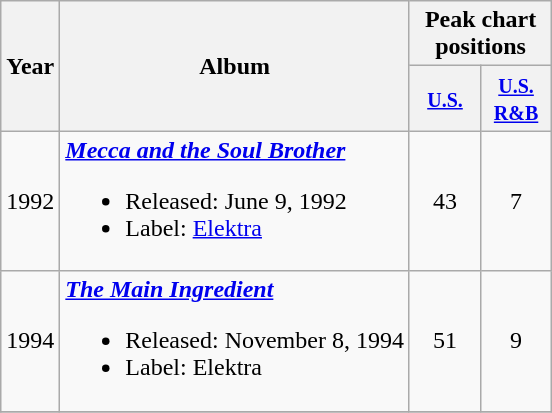<table class="wikitable">
<tr>
<th rowspan="2">Year</th>
<th rowspan="2">Album</th>
<th colspan="2">Peak chart positions</th>
</tr>
<tr>
<th width=40><small><a href='#'>U.S.</a></small></th>
<th width=40><small><a href='#'>U.S. R&B</a></small></th>
</tr>
<tr>
<td>1992</td>
<td><strong><em><a href='#'>Mecca and the Soul Brother</a></em></strong><br><ul><li>Released: June 9, 1992</li><li>Label: <a href='#'>Elektra</a></li></ul></td>
<td style="text-align:center;">43</td>
<td style="text-align:center;">7</td>
</tr>
<tr>
<td>1994</td>
<td><strong><em><a href='#'>The Main Ingredient</a></em></strong><br><ul><li>Released: November 8, 1994</li><li>Label: Elektra</li></ul></td>
<td style="text-align:center;">51</td>
<td style="text-align:center;">9</td>
</tr>
<tr>
</tr>
</table>
